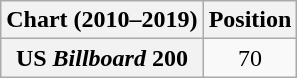<table class="wikitable plainrowheaders" style="text-align:center">
<tr>
<th scope="col">Chart (2010–2019)</th>
<th scope="col">Position</th>
</tr>
<tr>
<th scope="row">US <em>Billboard</em> 200</th>
<td>70</td>
</tr>
</table>
